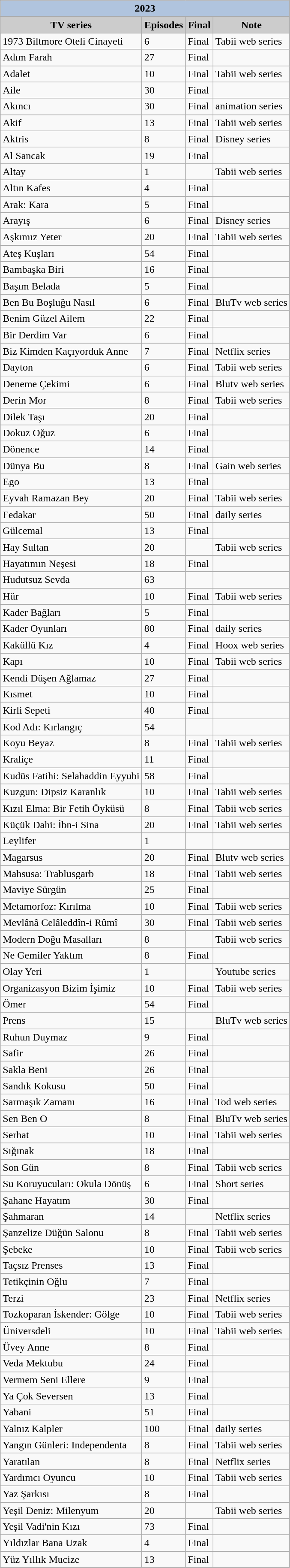<table class="wikitable sortable">
<tr>
<th colspan="4" style="background-color:LightSteelBlue">2023</th>
</tr>
<tr>
<th style="background-color:#CCCCCC">TV series</th>
<th style="background-color:#CCCCCC">Episodes</th>
<th style="background-color:#CCCCCC">Final</th>
<th style="background-color:#CCCCCC">Note</th>
</tr>
<tr>
<td>1973 Biltmore Oteli Cinayeti</td>
<td>6</td>
<td>Final</td>
<td>Tabii web series</td>
</tr>
<tr>
<td>Adım Farah</td>
<td>27</td>
<td>Final</td>
<td></td>
</tr>
<tr>
<td>Adalet</td>
<td>10</td>
<td>Final</td>
<td>Tabii web series</td>
</tr>
<tr>
<td>Aile</td>
<td>30</td>
<td>Final</td>
<td></td>
</tr>
<tr>
<td>Akıncı</td>
<td>30</td>
<td>Final</td>
<td>animation series</td>
</tr>
<tr>
<td>Akif</td>
<td>13</td>
<td>Final</td>
<td>Tabii web series</td>
</tr>
<tr>
<td>Aktris</td>
<td>8</td>
<td>Final</td>
<td>Disney series</td>
</tr>
<tr>
<td>Al Sancak</td>
<td>19</td>
<td>Final</td>
<td></td>
</tr>
<tr>
<td>Altay</td>
<td>1</td>
<td></td>
<td>Tabii web series</td>
</tr>
<tr>
<td>Altın Kafes</td>
<td>4</td>
<td>Final</td>
<td></td>
</tr>
<tr>
<td>Arak: Kara</td>
<td>5</td>
<td>Final</td>
<td></td>
</tr>
<tr>
<td>Arayış</td>
<td>6</td>
<td>Final</td>
<td>Disney series</td>
</tr>
<tr>
<td>Aşkımız Yeter</td>
<td>20</td>
<td>Final</td>
<td>Tabii web series</td>
</tr>
<tr>
<td>Ateş Kuşları</td>
<td>54</td>
<td>Final</td>
<td></td>
</tr>
<tr>
<td>Bambaşka Biri</td>
<td>16</td>
<td>Final</td>
<td></td>
</tr>
<tr>
<td>Başım Belada</td>
<td>5</td>
<td>Final</td>
<td></td>
</tr>
<tr>
<td>Ben Bu Boşluğu Nasıl</td>
<td>6</td>
<td>Final</td>
<td>BluTv web series</td>
</tr>
<tr>
<td>Benim Güzel Ailem</td>
<td>22</td>
<td>Final</td>
<td></td>
</tr>
<tr>
<td>Bir Derdim Var</td>
<td>6</td>
<td>Final</td>
<td></td>
</tr>
<tr>
<td>Biz Kimden Kaçıyorduk Anne</td>
<td>7</td>
<td>Final</td>
<td>Netflix series</td>
</tr>
<tr>
<td>Dayton</td>
<td>6</td>
<td>Final</td>
<td>Tabii web series</td>
</tr>
<tr>
<td>Deneme Çekimi</td>
<td>6</td>
<td>Final</td>
<td>Blutv web series</td>
</tr>
<tr>
<td>Derin Mor</td>
<td>8</td>
<td>Final</td>
<td>Tabii web series</td>
</tr>
<tr>
<td>Dilek Taşı</td>
<td>20</td>
<td>Final</td>
<td></td>
</tr>
<tr>
<td>Dokuz Oğuz</td>
<td>6</td>
<td>Final</td>
<td></td>
</tr>
<tr>
<td>Dönence</td>
<td>14</td>
<td>Final</td>
<td></td>
</tr>
<tr>
<td>Dünya Bu</td>
<td>8</td>
<td>Final</td>
<td>Gain web series</td>
</tr>
<tr>
<td>Ego</td>
<td>13</td>
<td>Final</td>
<td></td>
</tr>
<tr>
<td>Eyvah Ramazan Bey</td>
<td>20</td>
<td>Final</td>
<td>Tabii web series</td>
</tr>
<tr>
<td>Fedakar</td>
<td>50</td>
<td>Final</td>
<td>daily series</td>
</tr>
<tr>
<td>Gülcemal</td>
<td>13</td>
<td>Final</td>
<td></td>
</tr>
<tr>
<td>Hay Sultan</td>
<td>20</td>
<td></td>
<td>Tabii web series</td>
</tr>
<tr>
<td>Hayatımın Neşesi</td>
<td>18</td>
<td>Final</td>
<td></td>
</tr>
<tr>
<td>Hudutsuz Sevda</td>
<td>63</td>
<td></td>
<td></td>
</tr>
<tr>
<td>Hür</td>
<td>10</td>
<td>Final</td>
<td>Tabii web series</td>
</tr>
<tr>
<td>Kader Bağları</td>
<td>5</td>
<td>Final</td>
<td></td>
</tr>
<tr>
<td>Kader Oyunları</td>
<td>80</td>
<td>Final</td>
<td>daily series</td>
</tr>
<tr>
<td>Kaküllü Kız</td>
<td>4</td>
<td>Final</td>
<td>Hoox web series</td>
</tr>
<tr>
<td>Kapı</td>
<td>10</td>
<td>Final</td>
<td>Tabii web series</td>
</tr>
<tr>
<td>Kendi Düşen Ağlamaz</td>
<td>27</td>
<td>Final</td>
<td></td>
</tr>
<tr>
<td>Kısmet</td>
<td>10</td>
<td>Final</td>
<td></td>
</tr>
<tr>
<td>Kirli Sepeti</td>
<td>40</td>
<td>Final</td>
<td></td>
</tr>
<tr>
<td>Kod Adı: Kırlangıç</td>
<td>54</td>
<td></td>
<td></td>
</tr>
<tr>
<td>Koyu Beyaz</td>
<td>8</td>
<td>Final</td>
<td>Tabii web series</td>
</tr>
<tr>
<td>Kraliçe</td>
<td>11</td>
<td>Final</td>
<td></td>
</tr>
<tr>
<td>Kudüs Fatihi: Selahaddin Eyyubi</td>
<td>58</td>
<td>Final</td>
<td></td>
</tr>
<tr>
<td>Kuzgun: Dipsiz Karanlık</td>
<td>10</td>
<td>Final</td>
<td>Tabii web series</td>
</tr>
<tr>
<td>Kızıl Elma: Bir Fetih Öyküsü</td>
<td>8</td>
<td>Final</td>
<td>Tabii web series</td>
</tr>
<tr>
<td>Küçük Dahi: İbn-i Sina</td>
<td>20</td>
<td>Final</td>
<td>Tabii web series</td>
</tr>
<tr>
<td>Leylifer</td>
<td>1</td>
<td></td>
<td></td>
</tr>
<tr>
<td>Magarsus</td>
<td>20</td>
<td>Final</td>
<td>Blutv web series</td>
</tr>
<tr>
<td>Mahsusa: Trablusgarb</td>
<td>18</td>
<td>Final</td>
<td>Tabii web series</td>
</tr>
<tr>
<td>Maviye Sürgün</td>
<td>25</td>
<td>Final</td>
<td></td>
</tr>
<tr>
<td>Metamorfoz: Kırılma</td>
<td>10</td>
<td>Final</td>
<td>Tabii web series</td>
</tr>
<tr>
<td>Mevlânâ Celâleddîn-i Rûmî</td>
<td>30</td>
<td>Final</td>
<td>Tabii web series</td>
</tr>
<tr>
<td>Modern Doğu Masalları</td>
<td>8</td>
<td></td>
<td>Tabii web series</td>
</tr>
<tr>
<td>Ne Gemiler Yaktım</td>
<td>8</td>
<td>Final</td>
<td></td>
</tr>
<tr>
<td>Olay Yeri</td>
<td>1</td>
<td></td>
<td>Youtube series</td>
</tr>
<tr>
<td>Organizasyon Bizim İşimiz</td>
<td>10</td>
<td>Final</td>
<td>Tabii web series</td>
</tr>
<tr>
<td>Ömer</td>
<td>54</td>
<td>Final</td>
<td></td>
</tr>
<tr>
<td>Prens</td>
<td>15</td>
<td></td>
<td>BluTv web series</td>
</tr>
<tr>
<td>Ruhun Duymaz</td>
<td>9</td>
<td>Final</td>
<td></td>
</tr>
<tr>
<td>Safir</td>
<td>26</td>
<td>Final</td>
<td></td>
</tr>
<tr>
<td>Sakla Beni</td>
<td>26</td>
<td>Final</td>
<td></td>
</tr>
<tr>
<td>Sandık Kokusu</td>
<td>50</td>
<td>Final</td>
<td></td>
</tr>
<tr>
<td>Sarmaşık Zamanı</td>
<td>16</td>
<td>Final</td>
<td>Tod web series</td>
</tr>
<tr>
<td>Sen Ben O</td>
<td>8</td>
<td>Final</td>
<td>BluTv web series</td>
</tr>
<tr>
<td>Serhat</td>
<td>10</td>
<td>Final</td>
<td>Tabii web series</td>
</tr>
<tr>
<td>Sığınak</td>
<td>18</td>
<td>Final</td>
<td></td>
</tr>
<tr>
<td>Son Gün</td>
<td>8</td>
<td>Final</td>
<td>Tabii web series</td>
</tr>
<tr>
<td>Su Koruyucuları: Okula Dönüş</td>
<td>6</td>
<td>Final</td>
<td>Short series</td>
</tr>
<tr>
<td>Şahane Hayatım</td>
<td>30</td>
<td>Final</td>
<td></td>
</tr>
<tr>
<td>Şahmaran</td>
<td>14</td>
<td></td>
<td>Netflix series</td>
</tr>
<tr>
<td>Şanzelize Düğün Salonu</td>
<td>8</td>
<td>Final</td>
<td>Tabii web series</td>
</tr>
<tr>
<td>Şebeke</td>
<td>10</td>
<td>Final</td>
<td>Tabii web series</td>
</tr>
<tr>
<td>Taçsız Prenses</td>
<td>13</td>
<td>Final</td>
<td></td>
</tr>
<tr>
<td>Tetikçinin Oğlu</td>
<td>7</td>
<td>Final</td>
<td></td>
</tr>
<tr>
<td>Terzi</td>
<td>23</td>
<td>Final</td>
<td>Netflix series</td>
</tr>
<tr>
<td>Tozkoparan İskender: Gölge</td>
<td>10</td>
<td>Final</td>
<td>Tabii web series</td>
</tr>
<tr>
<td>Üniversdeli</td>
<td>10</td>
<td>Final</td>
<td>Tabii web series</td>
</tr>
<tr>
<td>Üvey Anne</td>
<td>8</td>
<td>Final</td>
<td></td>
</tr>
<tr>
<td>Veda Mektubu</td>
<td>24</td>
<td>Final</td>
<td></td>
</tr>
<tr>
<td>Vermem Seni Ellere</td>
<td>9</td>
<td>Final</td>
<td></td>
</tr>
<tr>
<td>Ya Çok Seversen</td>
<td>13</td>
<td>Final</td>
<td></td>
</tr>
<tr>
<td>Yabani</td>
<td>51</td>
<td>Final</td>
<td></td>
</tr>
<tr>
<td>Yalnız Kalpler</td>
<td>100</td>
<td>Final</td>
<td>daily series</td>
</tr>
<tr>
<td>Yangın Günleri: Independenta</td>
<td>8</td>
<td>Final</td>
<td>Tabii web series</td>
</tr>
<tr>
<td>Yaratılan</td>
<td>8</td>
<td>Final</td>
<td>Netflix series</td>
</tr>
<tr>
<td>Yardımcı Oyuncu</td>
<td>10</td>
<td>Final</td>
<td>Tabii web series</td>
</tr>
<tr>
<td>Yaz Şarkısı</td>
<td>8</td>
<td>Final</td>
<td></td>
</tr>
<tr>
<td>Yeşil Deniz: Milenyum</td>
<td>20</td>
<td></td>
<td>Tabii web series</td>
</tr>
<tr>
<td>Yeşil Vadi'nin Kızı</td>
<td>73</td>
<td>Final</td>
<td></td>
</tr>
<tr>
<td>Yıldızlar Bana Uzak</td>
<td>4</td>
<td>Final</td>
<td></td>
</tr>
<tr>
<td>Yüz Yıllık Mucize</td>
<td>13</td>
<td>Final</td>
<td></td>
</tr>
</table>
